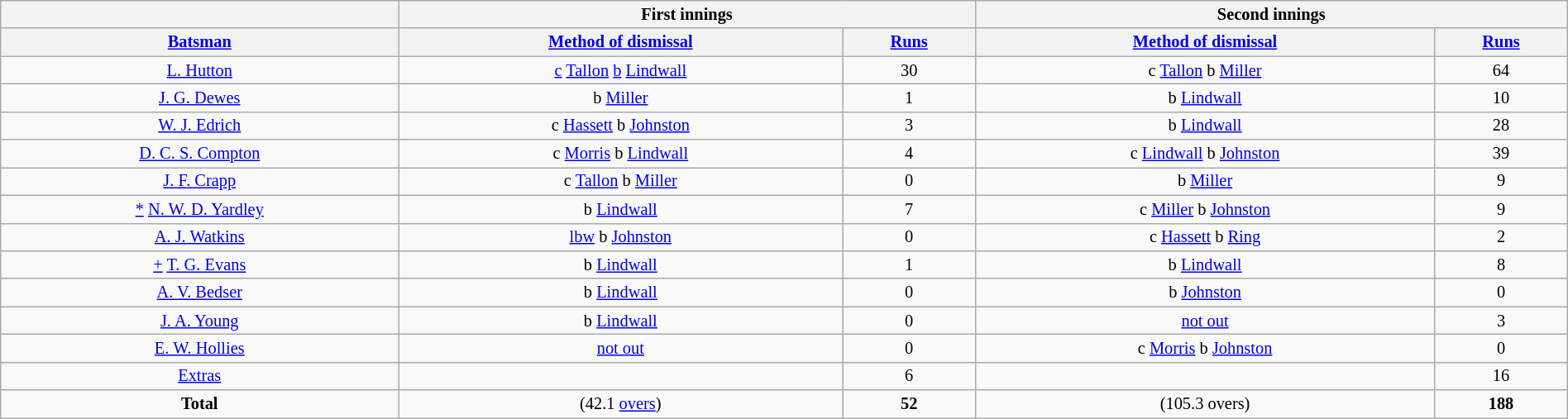<table class="wikitable" style="font-size: 85%; text-align: center; width: 100%;">
<tr>
<th colspan="1"></th>
<th colspan="2">First innings</th>
<th colspan="2">Second innings</th>
</tr>
<tr>
<th><a href='#'>Batsman</a></th>
<th><a href='#'>Method of dismissal</a></th>
<th><a href='#'>Runs</a></th>
<th><a href='#'>Method of dismissal</a></th>
<th><a href='#'>Runs</a></th>
</tr>
<tr>
<td><a href='#'>L. Hutton</a></td>
<td><a href='#'>c</a> <a href='#'>Tallon</a> <a href='#'>b</a> <a href='#'>Lindwall</a></td>
<td>30</td>
<td>c <a href='#'>Tallon</a> b <a href='#'>Miller</a></td>
<td>64</td>
</tr>
<tr>
<td><a href='#'>J. G. Dewes</a></td>
<td>b <a href='#'>Miller</a></td>
<td>1</td>
<td>b <a href='#'>Lindwall</a></td>
<td>10</td>
</tr>
<tr>
<td><a href='#'>W. J. Edrich</a></td>
<td>c <a href='#'>Hassett</a> b <a href='#'>Johnston</a></td>
<td>3</td>
<td>b <a href='#'>Lindwall</a></td>
<td>28</td>
</tr>
<tr>
<td><a href='#'>D. C. S. Compton</a></td>
<td>c <a href='#'>Morris</a> b <a href='#'>Lindwall</a></td>
<td>4</td>
<td>c <a href='#'>Lindwall</a> b <a href='#'>Johnston</a></td>
<td>39</td>
</tr>
<tr>
<td><a href='#'>J. F. Crapp</a></td>
<td>c <a href='#'>Tallon</a> b <a href='#'>Miller</a></td>
<td>0</td>
<td>b <a href='#'>Miller</a></td>
<td>9</td>
</tr>
<tr>
<td><a href='#'>*</a> <a href='#'>N. W. D. Yardley</a></td>
<td>b <a href='#'>Lindwall</a></td>
<td>7</td>
<td>c <a href='#'>Miller</a> b <a href='#'>Johnston</a></td>
<td>9</td>
</tr>
<tr>
<td><a href='#'>A. J. Watkins</a></td>
<td><a href='#'>lbw</a> b <a href='#'>Johnston</a></td>
<td>0</td>
<td>c <a href='#'>Hassett</a> b <a href='#'>Ring</a></td>
<td>2</td>
</tr>
<tr>
<td><a href='#'>+</a> <a href='#'>T. G. Evans</a></td>
<td>b <a href='#'>Lindwall</a></td>
<td>1</td>
<td>b <a href='#'>Lindwall</a></td>
<td>8</td>
</tr>
<tr>
<td><a href='#'>A. V. Bedser</a></td>
<td>b <a href='#'>Lindwall</a></td>
<td>0</td>
<td>b <a href='#'>Johnston</a></td>
<td>0</td>
</tr>
<tr>
<td><a href='#'>J. A. Young</a></td>
<td>b <a href='#'>Lindwall</a></td>
<td>0</td>
<td><a href='#'>not out</a></td>
<td>3</td>
</tr>
<tr>
<td><a href='#'>E. W. Hollies</a></td>
<td><a href='#'>not out</a></td>
<td>0</td>
<td>c <a href='#'>Morris</a> b <a href='#'>Johnston</a></td>
<td>0</td>
</tr>
<tr>
<td><a href='#'>Extras</a></td>
<td></td>
<td>6</td>
<td></td>
<td>16</td>
</tr>
<tr>
<td><strong>Total</strong></td>
<td>(42.1 <a href='#'>overs</a>)</td>
<td><strong>52</strong></td>
<td>(105.3 overs)</td>
<td><strong>188</strong></td>
</tr>
</table>
